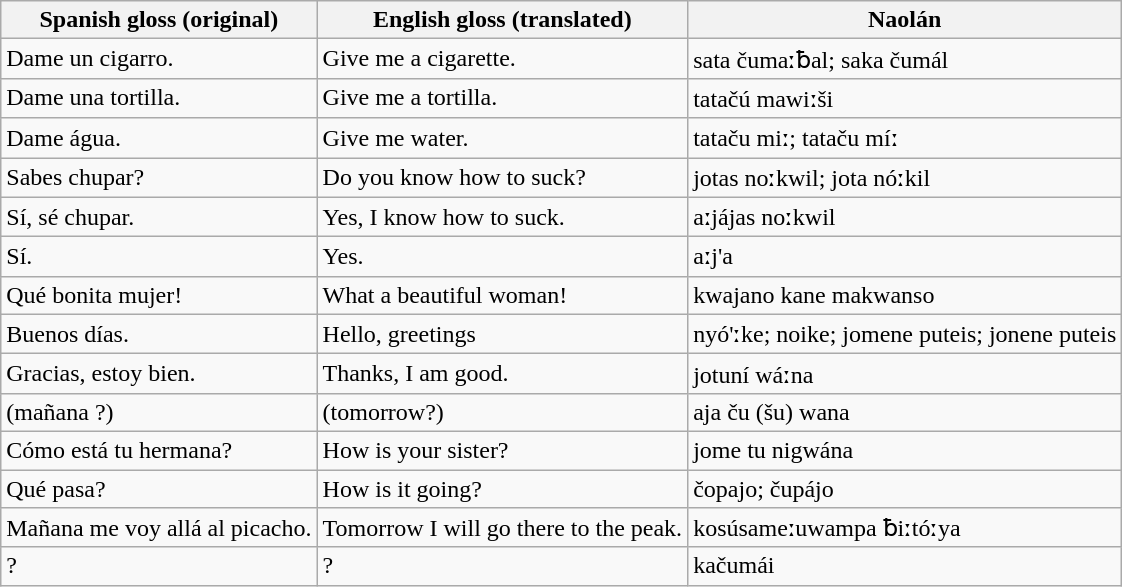<table class="wikitable sortable">
<tr>
<th>Spanish gloss (original)</th>
<th>English gloss (translated)</th>
<th>Naolán</th>
</tr>
<tr>
<td>Dame un cigarro.</td>
<td>Give me a cigarette.</td>
<td>sata čumaːƀal; saka čumál</td>
</tr>
<tr>
<td>Dame una tortilla.</td>
<td>Give me a tortilla.</td>
<td>tatačú mawiːši</td>
</tr>
<tr>
<td>Dame água.</td>
<td>Give me water.</td>
<td>tataču miː; tataču míː</td>
</tr>
<tr>
<td>Sabes chupar?</td>
<td>Do you know how to suck?</td>
<td>jotas noːkwil; jota nóːkil</td>
</tr>
<tr>
<td>Sí, sé chupar.</td>
<td>Yes, I know how to suck.</td>
<td>aːjájas noːkwil</td>
</tr>
<tr>
<td>Sí.</td>
<td>Yes.</td>
<td>aːj'a</td>
</tr>
<tr>
<td>Qué bonita mujer!</td>
<td>What a beautiful woman!</td>
<td>kwajano kane makwanso</td>
</tr>
<tr>
<td>Buenos días.</td>
<td>Hello, greetings</td>
<td>nyó'ːke; noike; jomene puteis; jonene puteis</td>
</tr>
<tr>
<td>Gracias, estoy bien.</td>
<td>Thanks, I am good.</td>
<td>jotuní wáːna</td>
</tr>
<tr>
<td>(mañana ?)</td>
<td>(tomorrow?)</td>
<td>aja ču (šu) wana</td>
</tr>
<tr>
<td>Cómo está tu hermana?</td>
<td>How is your sister?</td>
<td>jome tu nigwána</td>
</tr>
<tr>
<td>Qué pasa?</td>
<td>How is it going?</td>
<td>čopajo; čupájo</td>
</tr>
<tr>
<td>Mañana me voy allá al picacho.</td>
<td>Tomorrow I will go there to the peak.</td>
<td>kosúsameːuwampa ƀiːtóːya</td>
</tr>
<tr>
<td>?</td>
<td>?</td>
<td>kačumái</td>
</tr>
</table>
